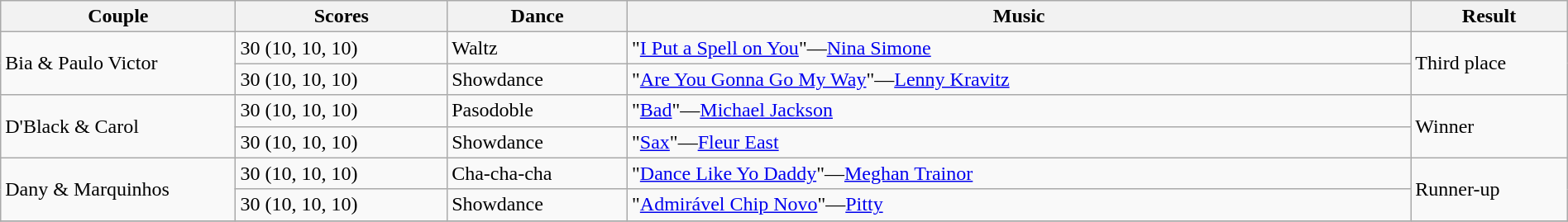<table class="wikitable sortable" style="width:100%;">
<tr>
<th width="15.0%">Couple</th>
<th width="13.5%">Scores</th>
<th width="11.5%">Dance</th>
<th width="50.0%">Music</th>
<th width="10.0%">Result</th>
</tr>
<tr>
<td rowspan=2>Bia & Paulo Victor</td>
<td>30 (10, 10, 10)</td>
<td>Waltz</td>
<td>"<a href='#'>I Put a Spell on You</a>"—<a href='#'>Nina Simone</a></td>
<td rowspan=2>Third place</td>
</tr>
<tr>
<td>30 (10, 10, 10)</td>
<td>Showdance</td>
<td>"<a href='#'>Are You Gonna Go My Way</a>"—<a href='#'>Lenny Kravitz</a></td>
</tr>
<tr>
<td rowspan=2>D'Black & Carol</td>
<td>30 (10, 10, 10)</td>
<td>Pasodoble</td>
<td>"<a href='#'>Bad</a>"—<a href='#'>Michael Jackson</a></td>
<td rowspan=2>Winner</td>
</tr>
<tr>
<td>30 (10, 10, 10)</td>
<td>Showdance</td>
<td>"<a href='#'>Sax</a>"—<a href='#'>Fleur East</a></td>
</tr>
<tr>
<td rowspan=2>Dany & Marquinhos</td>
<td>30 (10, 10, 10)</td>
<td>Cha-cha-cha</td>
<td>"<a href='#'>Dance Like Yo Daddy</a>"—<a href='#'>Meghan Trainor</a></td>
<td rowspan=2>Runner-up</td>
</tr>
<tr>
<td>30 (10, 10, 10)</td>
<td>Showdance</td>
<td>"<a href='#'>Admirável Chip Novo</a>"—<a href='#'>Pitty</a></td>
</tr>
<tr>
</tr>
</table>
